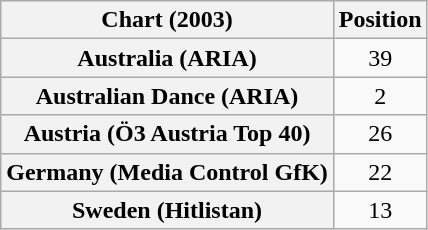<table class="wikitable sortable plainrowheaders" style="text-align:center">
<tr>
<th>Chart (2003)</th>
<th>Position</th>
</tr>
<tr>
<th scope="row">Australia (ARIA)</th>
<td>39</td>
</tr>
<tr>
<th scope="row">Australian Dance (ARIA)</th>
<td>2</td>
</tr>
<tr>
<th scope="row">Austria (Ö3 Austria Top 40)</th>
<td>26</td>
</tr>
<tr>
<th scope="row">Germany (Media Control GfK)</th>
<td>22</td>
</tr>
<tr>
<th scope="row">Sweden (Hitlistan)</th>
<td align="center">13</td>
</tr>
</table>
